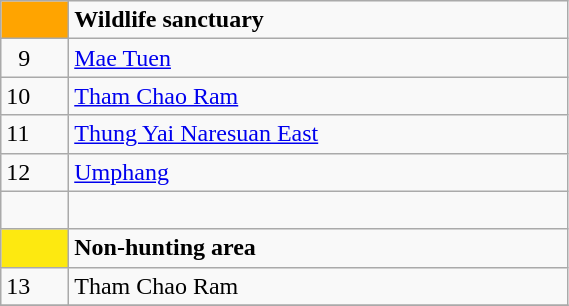<table class= "wikitable" style= "width:30%; display:inline-table;">
<tr>
<td style="background:#FFA400;"> </td>
<td><strong>Wildlife sanctuary</strong></td>
</tr>
<tr>
<td>  9</td>
<td><a href='#'>Mae Tuen</a></td>
</tr>
<tr>
<td>10</td>
<td><a href='#'>Tham Chao Ram</a></td>
</tr>
<tr>
<td>11</td>
<td><a href='#'>Thung Yai Naresuan East</a></td>
</tr>
<tr>
<td>12</td>
<td><a href='#'>Umphang</a></td>
</tr>
<tr>
<td>  </td>
</tr>
<tr>
<td style="width:3%; background:#FDE910;"> </td>
<td style="width:30%;"><strong>Non-hunting area</strong></td>
</tr>
<tr>
<td>13</td>
<td>Tham Chao Ram</td>
</tr>
<tr>
</tr>
</table>
